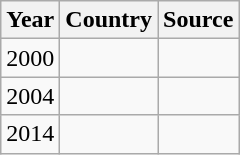<table class="wikitable">
<tr>
<th>Year</th>
<th>Country</th>
<th>Source</th>
</tr>
<tr>
<td>2000</td>
<td></td>
<td></td>
</tr>
<tr>
<td>2004</td>
<td></td>
<td></td>
</tr>
<tr>
<td>2014</td>
<td></td>
<td></td>
</tr>
</table>
